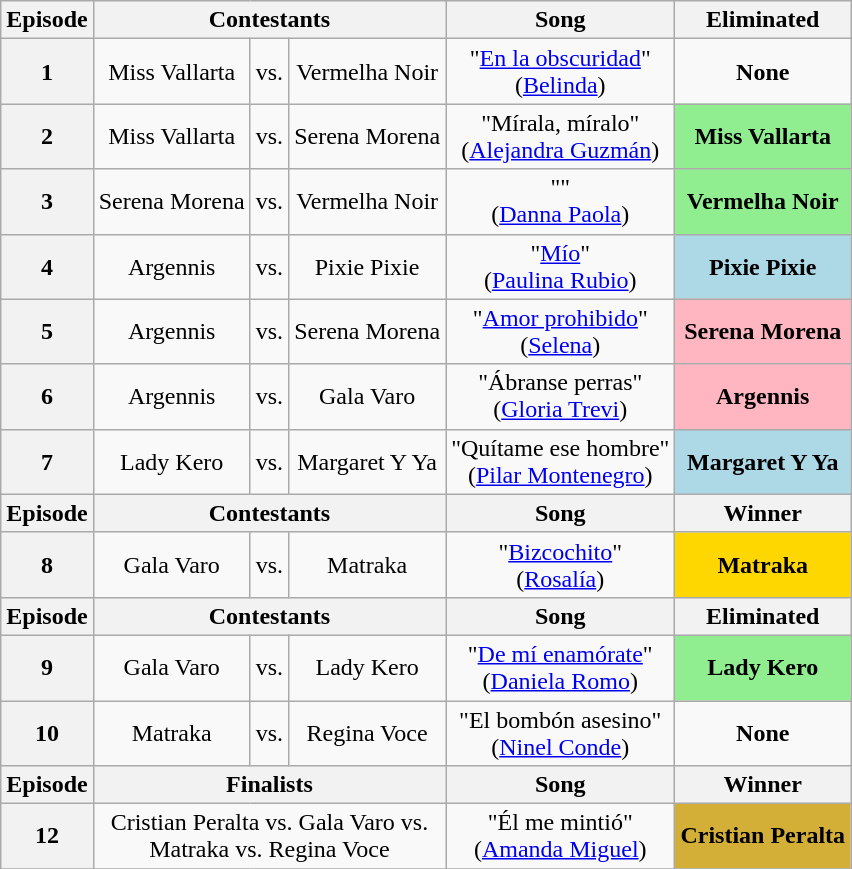<table class="wikitable" style="text-align:center">
<tr>
<th scope="col">Episode</th>
<th scope="col" colspan="3">Contestants</th>
<th scope="col">Song</th>
<th scope="col">Eliminated</th>
</tr>
<tr>
<th scope="row">1</th>
<td>Miss Vallarta</td>
<td>vs.</td>
<td>Vermelha Noir</td>
<td>"<a href='#'>En la obscuridad</a>"<br>(<a href='#'>Belinda</a>)</td>
<td><strong>None</strong></td>
</tr>
<tr>
<th scope="row">2</th>
<td>Miss Vallarta</td>
<td>vs.</td>
<td nowrap>Serena Morena</td>
<td>"Mírala, míralo"<br>(<a href='#'>Alejandra Guzmán</a>)</td>
<td bgcolor="lightgreen"><strong>Miss Vallarta</strong></td>
</tr>
<tr>
<th scope="row">3</th>
<td nowrap>Serena Morena</td>
<td>vs.</td>
<td>Vermelha Noir</td>
<td>""<br>(<a href='#'>Danna Paola</a>)</td>
<td bgcolor="lightgreen"><strong>Vermelha Noir</strong></td>
</tr>
<tr>
<th scope="row">4</th>
<td>Argennis</td>
<td>vs.</td>
<td>Pixie Pixie</td>
<td>"<a href='#'>Mío</a>"<br>(<a href='#'>Paulina Rubio</a>)</td>
<td bgcolor="lightblue"><strong>Pixie Pixie</strong></td>
</tr>
<tr>
<th scope="row">5</th>
<td>Argennis</td>
<td>vs.</td>
<td>Serena Morena</td>
<td>"<a href='#'>Amor prohibido</a>"<br>(<a href='#'>Selena</a>)</td>
<td bgcolor="lightpink"><strong>Serena Morena</strong></td>
</tr>
<tr>
<th scope="row">6</th>
<td>Argennis</td>
<td>vs.</td>
<td>Gala Varo</td>
<td>"Ábranse perras"<br>(<a href='#'>Gloria Trevi</a>)</td>
<td nowrap bgcolor="lightpink"><strong>Argennis</strong></td>
</tr>
<tr>
<th scope="row">7</th>
<td>Lady Kero</td>
<td>vs.</td>
<td>Margaret Y Ya</td>
<td nowrap>"Quítame ese hombre"<br>(<a href='#'>Pilar Montenegro</a>)</td>
<td bgcolor="lightblue"><strong>Margaret Y Ya</strong></td>
</tr>
<tr>
<th scope="col">Episode</th>
<th scope="col" colspan="3">Contestants</th>
<th scope="col">Song</th>
<th scope="col">Winner</th>
</tr>
<tr>
<th scope="row">8</th>
<td>Gala Varo</td>
<td>vs.</td>
<td>Matraka</td>
<td>"<a href='#'>Bizcochito</a>"<br>(<a href='#'>Rosalía</a>)</td>
<td bgcolor="gold"><strong>Matraka</strong></td>
</tr>
<tr>
<th scope="col">Episode</th>
<th scope="col" colspan="3">Contestants</th>
<th scope="col">Song</th>
<th scope="col">Eliminated</th>
</tr>
<tr>
<th scope="row">9</th>
<td>Gala Varo</td>
<td>vs.</td>
<td>Lady Kero</td>
<td>"<a href='#'>De mí enamórate</a>"<br>(<a href='#'>Daniela Romo</a>)</td>
<td bgcolor="lightgreen"><strong>Lady Kero</strong></td>
</tr>
<tr>
<th scope="row">10</th>
<td>Matraka</td>
<td>vs.</td>
<td>Regina Voce</td>
<td>"El bombón asesino"<br>(<a href='#'>Ninel Conde</a>)</td>
<td><strong>None</strong></td>
</tr>
<tr>
<th scope="col">Episode</th>
<th scope="col" colspan="3">Finalists</th>
<th scope="col">Song</th>
<th scope="col">Winner</th>
</tr>
<tr>
<th scope="row">12</th>
<td colspan="3">Cristian Peralta vs. Gala Varo vs.<br>Matraka vs. Regina Voce</td>
<td>"Él me mintió"<br>(<a href='#'>Amanda Miguel</a>)</td>
<td bgcolor="#D4AF37" nowrap><strong>Cristian Peralta</strong></td>
</tr>
<tr>
</tr>
</table>
